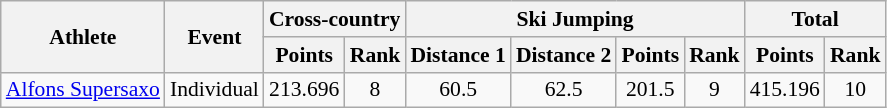<table class="wikitable" style="font-size:90%">
<tr>
<th rowspan="2">Athlete</th>
<th rowspan="2">Event</th>
<th colspan="2">Cross-country</th>
<th colspan="4">Ski Jumping</th>
<th colspan="2">Total</th>
</tr>
<tr>
<th>Points</th>
<th>Rank</th>
<th>Distance 1</th>
<th>Distance 2</th>
<th>Points</th>
<th>Rank</th>
<th>Points</th>
<th>Rank</th>
</tr>
<tr>
<td><a href='#'>Alfons Supersaxo</a></td>
<td rowspan="4">Individual</td>
<td align="center">213.696</td>
<td align="center">8</td>
<td align="center">60.5</td>
<td align="center">62.5</td>
<td align="center">201.5</td>
<td align="center">9</td>
<td align="center">415.196</td>
<td align="center">10</td>
</tr>
</table>
